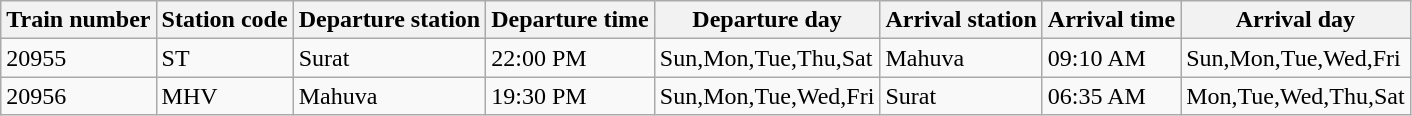<table class="wikitable">
<tr>
<th>Train number</th>
<th>Station code</th>
<th>Departure station</th>
<th>Departure time</th>
<th>Departure day</th>
<th>Arrival station</th>
<th>Arrival time</th>
<th>Arrival day</th>
</tr>
<tr>
<td>20955</td>
<td>ST</td>
<td>Surat</td>
<td>22:00 PM</td>
<td>Sun,Mon,Tue,Thu,Sat</td>
<td>Mahuva</td>
<td>09:10 AM</td>
<td>Sun,Mon,Tue,Wed,Fri</td>
</tr>
<tr>
<td>20956</td>
<td>MHV</td>
<td>Mahuva</td>
<td>19:30 PM</td>
<td>Sun,Mon,Tue,Wed,Fri</td>
<td>Surat</td>
<td>06:35 AM</td>
<td>Mon,Tue,Wed,Thu,Sat</td>
</tr>
</table>
